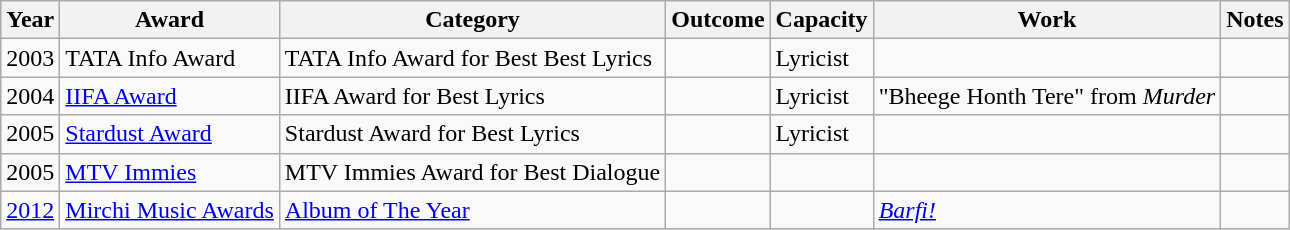<table class="wikitable sortable collapsible">
<tr>
<th>Year</th>
<th>Award</th>
<th>Category</th>
<th>Outcome</th>
<th>Capacity</th>
<th>Work</th>
<th>Notes</th>
</tr>
<tr>
<td>2003</td>
<td>TATA Info Award</td>
<td>TATA Info Award for Best Best Lyrics</td>
<td></td>
<td>Lyricist</td>
<td></td>
<td></td>
</tr>
<tr>
<td>2004</td>
<td><a href='#'>IIFA Award</a></td>
<td>IIFA Award for Best Lyrics</td>
<td></td>
<td>Lyricist</td>
<td>"Bheege Honth Tere" from <em>Murder</em></td>
<td></td>
</tr>
<tr>
<td>2005</td>
<td><a href='#'>Stardust Award</a></td>
<td>Stardust Award for Best Lyrics</td>
<td></td>
<td>Lyricist</td>
<td></td>
<td></td>
</tr>
<tr>
<td>2005</td>
<td><a href='#'>MTV Immies</a></td>
<td>MTV Immies Award for Best Dialogue</td>
<td></td>
<td></td>
<td></td>
<td></td>
</tr>
<tr>
<td><a href='#'>2012</a></td>
<td><a href='#'>Mirchi Music Awards</a></td>
<td><a href='#'>Album of The Year</a></td>
<td></td>
<td></td>
<td><em><a href='#'>Barfi!</a></em></td>
<td></td>
</tr>
</table>
